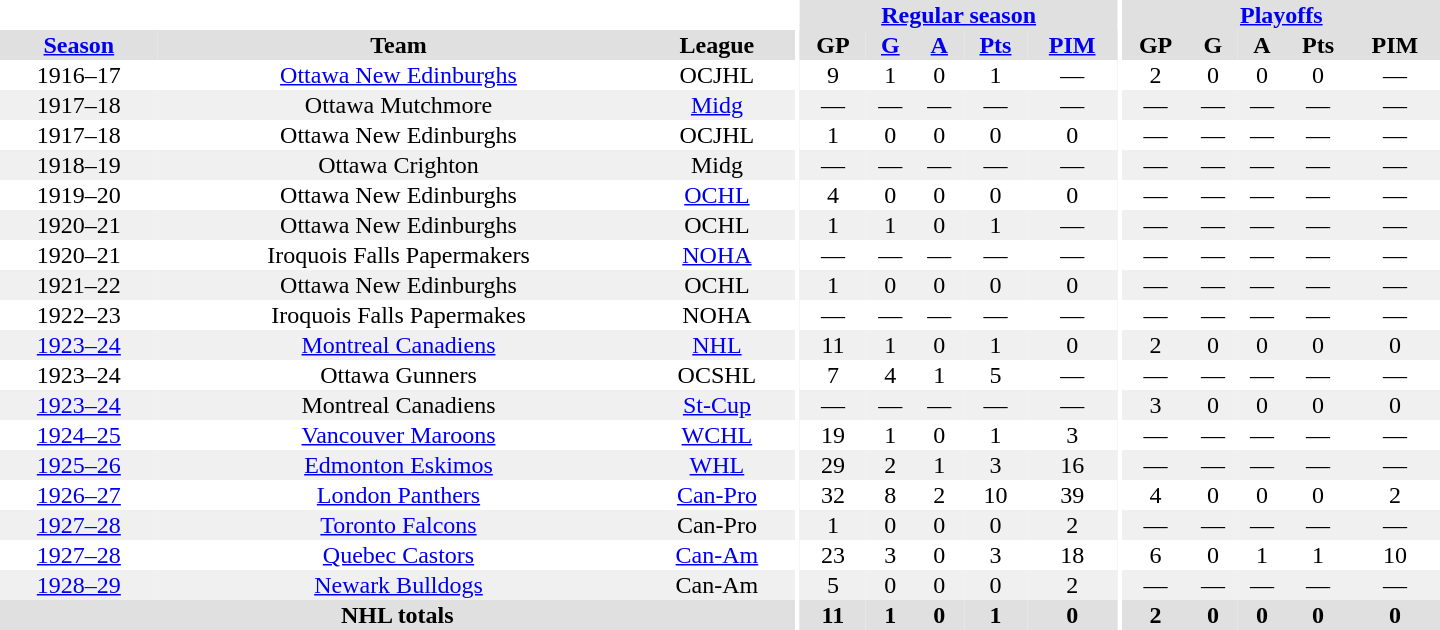<table border="0" cellpadding="1" cellspacing="0" style="text-align:center; width:60em">
<tr bgcolor="#e0e0e0">
<th colspan="3" bgcolor="#ffffff"></th>
<th rowspan="100" bgcolor="#ffffff"></th>
<th colspan="5"><a href='#'>Regular season</a></th>
<th rowspan="100" bgcolor="#ffffff"></th>
<th colspan="5"><a href='#'>Playoffs</a></th>
</tr>
<tr bgcolor="#e0e0e0">
<th><a href='#'>Season</a></th>
<th>Team</th>
<th>League</th>
<th>GP</th>
<th><a href='#'>G</a></th>
<th><a href='#'>A</a></th>
<th><a href='#'>Pts</a></th>
<th><a href='#'>PIM</a></th>
<th>GP</th>
<th>G</th>
<th>A</th>
<th>Pts</th>
<th>PIM</th>
</tr>
<tr>
<td>1916–17</td>
<td><a href='#'>Ottawa New Edinburghs</a></td>
<td>OCJHL</td>
<td>9</td>
<td>1</td>
<td>0</td>
<td>1</td>
<td>—</td>
<td>2</td>
<td>0</td>
<td>0</td>
<td>0</td>
<td>—</td>
</tr>
<tr bgcolor="#f0f0f0">
<td>1917–18</td>
<td>Ottawa Mutchmore</td>
<td><a href='#'>Midg</a></td>
<td>—</td>
<td>—</td>
<td>—</td>
<td>—</td>
<td>—</td>
<td>—</td>
<td>—</td>
<td>—</td>
<td>—</td>
<td>—</td>
</tr>
<tr>
<td>1917–18</td>
<td>Ottawa New Edinburghs</td>
<td>OCJHL</td>
<td>1</td>
<td>0</td>
<td>0</td>
<td>0</td>
<td>0</td>
<td>—</td>
<td>—</td>
<td>—</td>
<td>—</td>
<td>—</td>
</tr>
<tr bgcolor="#f0f0f0">
<td>1918–19</td>
<td>Ottawa Crighton</td>
<td>Midg</td>
<td>—</td>
<td>—</td>
<td>—</td>
<td>—</td>
<td>—</td>
<td>—</td>
<td>—</td>
<td>—</td>
<td>—</td>
<td>—</td>
</tr>
<tr>
<td>1919–20</td>
<td>Ottawa New Edinburghs</td>
<td><a href='#'>OCHL</a></td>
<td>4</td>
<td>0</td>
<td>0</td>
<td>0</td>
<td>0</td>
<td>—</td>
<td>—</td>
<td>—</td>
<td>—</td>
<td>—</td>
</tr>
<tr bgcolor="#f0f0f0">
<td>1920–21</td>
<td>Ottawa New Edinburghs</td>
<td>OCHL</td>
<td>1</td>
<td>1</td>
<td>0</td>
<td>1</td>
<td>—</td>
<td>—</td>
<td>—</td>
<td>—</td>
<td>—</td>
<td>—</td>
</tr>
<tr>
<td>1920–21</td>
<td>Iroquois Falls Papermakers</td>
<td><a href='#'>NOHA</a></td>
<td>—</td>
<td>—</td>
<td>—</td>
<td>—</td>
<td>—</td>
<td>—</td>
<td>—</td>
<td>—</td>
<td>—</td>
<td>—</td>
</tr>
<tr bgcolor="#f0f0f0">
<td>1921–22</td>
<td>Ottawa New Edinburghs</td>
<td>OCHL</td>
<td>1</td>
<td>0</td>
<td>0</td>
<td>0</td>
<td>0</td>
<td>—</td>
<td>—</td>
<td>—</td>
<td>—</td>
<td>—</td>
</tr>
<tr>
<td>1922–23</td>
<td>Iroquois Falls Papermakes</td>
<td>NOHA</td>
<td>—</td>
<td>—</td>
<td>—</td>
<td>—</td>
<td>—</td>
<td>—</td>
<td>—</td>
<td>—</td>
<td>—</td>
<td>—</td>
</tr>
<tr bgcolor="#f0f0f0">
<td><a href='#'>1923–24</a></td>
<td><a href='#'>Montreal Canadiens</a></td>
<td><a href='#'>NHL</a></td>
<td>11</td>
<td>1</td>
<td>0</td>
<td>1</td>
<td>0</td>
<td>2</td>
<td>0</td>
<td>0</td>
<td>0</td>
<td>0</td>
</tr>
<tr>
<td>1923–24</td>
<td>Ottawa Gunners</td>
<td>OCSHL</td>
<td>7</td>
<td>4</td>
<td>1</td>
<td>5</td>
<td>—</td>
<td>—</td>
<td>—</td>
<td>—</td>
<td>—</td>
<td>—</td>
</tr>
<tr bgcolor="#f0f0f0">
<td><a href='#'>1923–24</a></td>
<td>Montreal Canadiens</td>
<td><a href='#'>St-Cup</a></td>
<td>—</td>
<td>—</td>
<td>—</td>
<td>—</td>
<td>—</td>
<td>3</td>
<td>0</td>
<td>0</td>
<td>0</td>
<td>0</td>
</tr>
<tr>
<td><a href='#'>1924–25</a></td>
<td><a href='#'>Vancouver Maroons</a></td>
<td><a href='#'>WCHL</a></td>
<td>19</td>
<td>1</td>
<td>0</td>
<td>1</td>
<td>3</td>
<td>—</td>
<td>—</td>
<td>—</td>
<td>—</td>
<td>—</td>
</tr>
<tr bgcolor="#f0f0f0">
<td><a href='#'>1925–26</a></td>
<td><a href='#'>Edmonton Eskimos</a></td>
<td><a href='#'>WHL</a></td>
<td>29</td>
<td>2</td>
<td>1</td>
<td>3</td>
<td>16</td>
<td>—</td>
<td>—</td>
<td>—</td>
<td>—</td>
<td>—</td>
</tr>
<tr>
<td><a href='#'>1926–27</a></td>
<td><a href='#'>London Panthers</a></td>
<td><a href='#'>Can-Pro</a></td>
<td>32</td>
<td>8</td>
<td>2</td>
<td>10</td>
<td>39</td>
<td>4</td>
<td>0</td>
<td>0</td>
<td>0</td>
<td>2</td>
</tr>
<tr bgcolor="#f0f0f0">
<td><a href='#'>1927–28</a></td>
<td><a href='#'>Toronto Falcons</a></td>
<td>Can-Pro</td>
<td>1</td>
<td>0</td>
<td>0</td>
<td>0</td>
<td>2</td>
<td>—</td>
<td>—</td>
<td>—</td>
<td>—</td>
<td>—</td>
</tr>
<tr>
<td><a href='#'>1927–28</a></td>
<td><a href='#'>Quebec Castors</a></td>
<td><a href='#'>Can-Am</a></td>
<td>23</td>
<td>3</td>
<td>0</td>
<td>3</td>
<td>18</td>
<td>6</td>
<td>0</td>
<td>1</td>
<td>1</td>
<td>10</td>
</tr>
<tr bgcolor="#f0f0f0">
<td><a href='#'>1928–29</a></td>
<td><a href='#'>Newark Bulldogs</a></td>
<td>Can-Am</td>
<td>5</td>
<td>0</td>
<td>0</td>
<td>0</td>
<td>2</td>
<td>—</td>
<td>—</td>
<td>—</td>
<td>—</td>
<td>—</td>
</tr>
<tr bgcolor="#e0e0e0">
<th colspan="3">NHL totals</th>
<th>11</th>
<th>1</th>
<th>0</th>
<th>1</th>
<th>0</th>
<th>2</th>
<th>0</th>
<th>0</th>
<th>0</th>
<th>0</th>
</tr>
</table>
